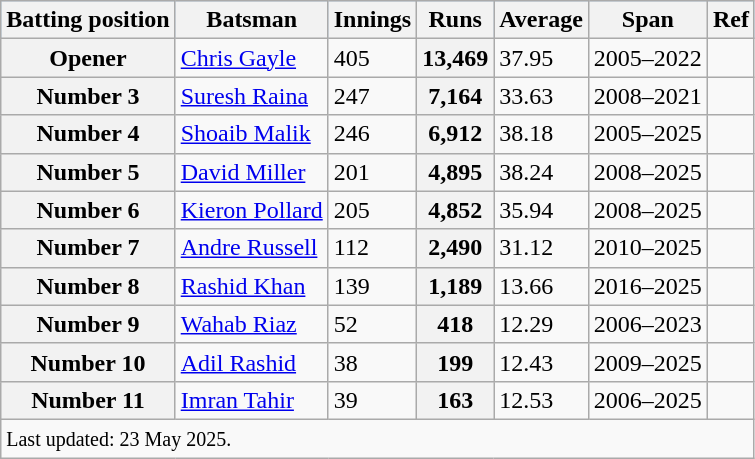<table class="wikitable plainrowheaders sortable">
<tr style="background:#9cf;">
<th>Batting position</th>
<th>Batsman</th>
<th>Innings</th>
<th><strong>Runs</strong></th>
<th>Average</th>
<th>Span</th>
<th>Ref</th>
</tr>
<tr>
<th scope=row style=text-align:center;><strong>Opener</strong></th>
<td> <a href='#'>Chris Gayle</a></td>
<td>405</td>
<th><strong>13,469</strong></th>
<td>37.95</td>
<td>2005–2022</td>
<td></td>
</tr>
<tr>
<th scope=row style=text-align:center;><strong>Number 3</strong></th>
<td> <a href='#'>Suresh Raina</a></td>
<td>247</td>
<th><strong>7,164</strong></th>
<td>33.63</td>
<td>2008–2021</td>
<td></td>
</tr>
<tr>
<th scope=row style=text-align:center;><strong>Number 4</strong></th>
<td> <a href='#'>Shoaib Malik</a></td>
<td>246</td>
<th><strong>6,912</strong></th>
<td>38.18</td>
<td>2005–2025</td>
<td></td>
</tr>
<tr>
<th scope=row style=text-align:center;><strong>Number 5</strong></th>
<td> <a href='#'>David Miller</a></td>
<td>201</td>
<th><strong>4,895</strong></th>
<td>38.24</td>
<td>2008–2025</td>
<td></td>
</tr>
<tr>
<th scope=row style=text-align:center;><strong>Number 6</strong></th>
<td> <a href='#'>Kieron Pollard</a></td>
<td>205</td>
<th><strong>4,852</strong></th>
<td>35.94</td>
<td>2008–2025</td>
<td></td>
</tr>
<tr>
<th scope=row style=text-align:center;><strong>Number 7</strong></th>
<td> <a href='#'>Andre Russell</a></td>
<td>112</td>
<th><strong>2,490</strong></th>
<td>31.12</td>
<td>2010–2025</td>
<td></td>
</tr>
<tr>
<th scope=row style=text-align:center;><strong>Number 8</strong></th>
<td> <a href='#'>Rashid Khan</a></td>
<td>139</td>
<th><strong>1,189</strong></th>
<td>13.66</td>
<td>2016–2025</td>
<td></td>
</tr>
<tr>
<th scope=row style=text-align:center;><strong>Number 9</strong></th>
<td> <a href='#'>Wahab Riaz</a></td>
<td>52</td>
<th><strong>418</strong></th>
<td>12.29</td>
<td>2006–2023</td>
<td></td>
</tr>
<tr>
<th scope=row style=text-align:center;><strong>Number 10</strong></th>
<td> <a href='#'>Adil Rashid</a></td>
<td>38</td>
<th><strong>199</strong></th>
<td>12.43</td>
<td>2009–2025</td>
<td></td>
</tr>
<tr>
<th scope=row style=text-align:center;><strong>Number 11</strong></th>
<td> <a href='#'>Imran Tahir</a></td>
<td>39</td>
<th><strong>163</strong></th>
<td>12.53</td>
<td>2006–2025</td>
<td></td>
</tr>
<tr>
<td colspan=7><small>Last updated: 23 May 2025.</small></td>
</tr>
</table>
